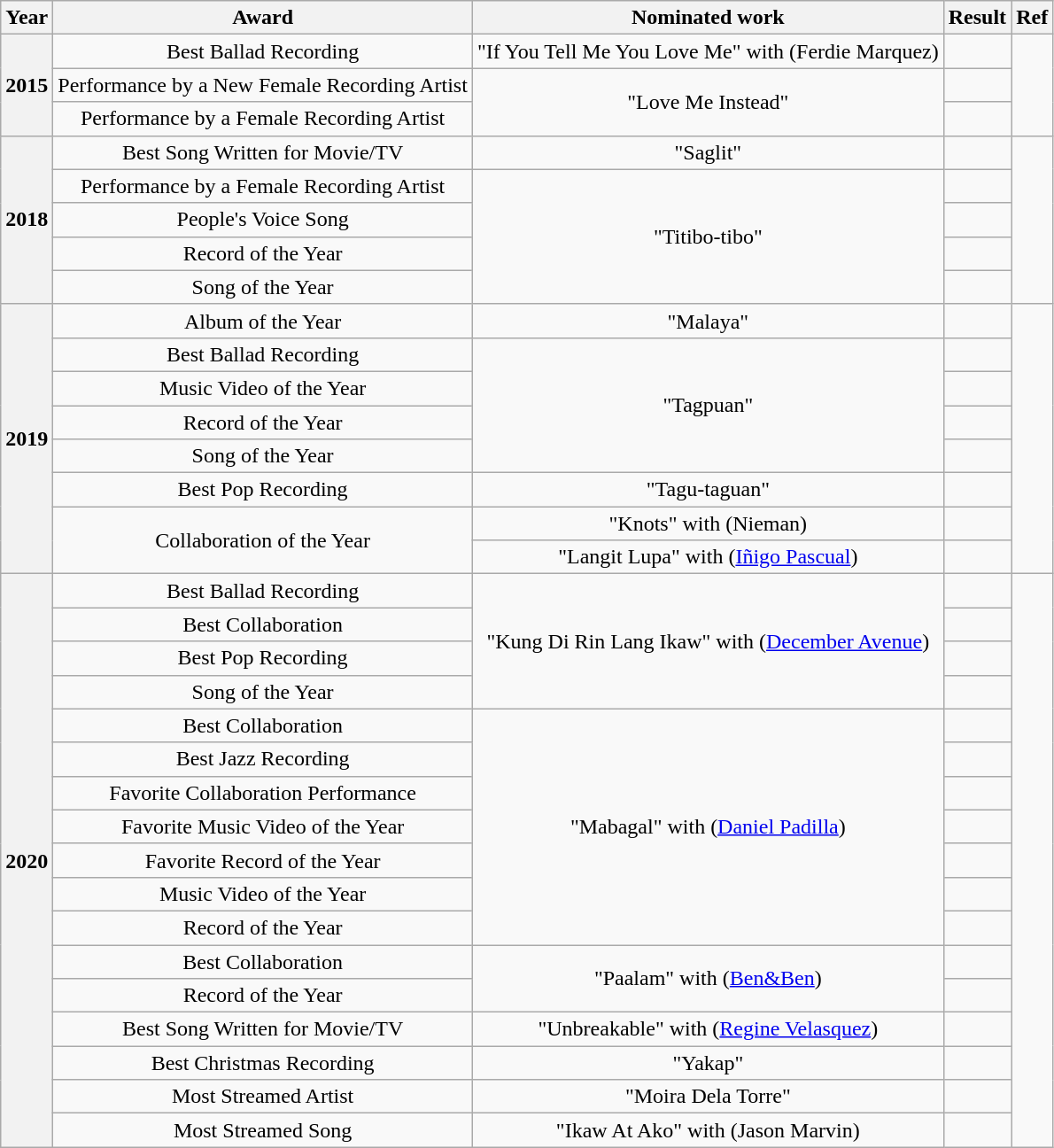<table class="wikitable sortable" style=text-align:center>
<tr>
<th>Year</th>
<th>Award</th>
<th>Nominated work</th>
<th>Result</th>
<th>Ref</th>
</tr>
<tr>
<th rowspan="3">2015</th>
<td>Best Ballad Recording</td>
<td align=center>"If You Tell Me You Love Me" with (Ferdie Marquez)</td>
<td></td>
<td align=center rowspan="3"></td>
</tr>
<tr>
<td>Performance by a New Female Recording Artist</td>
<td align=center rowspan="2">"Love Me Instead"</td>
<td></td>
</tr>
<tr>
<td>Performance by a Female Recording Artist</td>
<td></td>
</tr>
<tr>
<th rowspan="5">2018</th>
<td>Best Song Written for Movie/TV</td>
<td align=center>"Saglit"</td>
<td></td>
<td rowspan="5"></td>
</tr>
<tr>
<td>Performance by a Female Recording Artist</td>
<td align=center rowspan="4">"Titibo-tibo"</td>
<td></td>
</tr>
<tr>
<td>People's Voice Song</td>
<td></td>
</tr>
<tr>
<td>Record of the Year</td>
<td></td>
</tr>
<tr>
<td>Song of the Year</td>
<td></td>
</tr>
<tr>
<th rowspan="8">2019</th>
<td>Album of the Year</td>
<td align=center>"Malaya"</td>
<td></td>
<td rowspan="8"></td>
</tr>
<tr>
<td>Best Ballad Recording</td>
<td align=center rowspan="4">"Tagpuan"</td>
<td></td>
</tr>
<tr>
<td>Music Video of the Year</td>
<td></td>
</tr>
<tr>
<td>Record of the Year</td>
<td></td>
</tr>
<tr>
<td>Song of the Year</td>
<td></td>
</tr>
<tr>
<td>Best Pop Recording</td>
<td align=center>"Tagu-taguan"</td>
<td></td>
</tr>
<tr>
<td rowspan="2">Collaboration of the Year</td>
<td align=center>"Knots" with (Nieman)</td>
<td></td>
</tr>
<tr>
<td align=center>"Langit Lupa" with (<a href='#'>Iñigo Pascual</a>)</td>
<td></td>
</tr>
<tr>
<th rowspan="17">2020</th>
<td>Best Ballad Recording</td>
<td rowspan="4">"Kung Di Rin Lang Ikaw" with (<a href='#'>December Avenue</a>)</td>
<td></td>
<td rowspan="17"></td>
</tr>
<tr>
<td>Best Collaboration</td>
<td></td>
</tr>
<tr>
<td>Best Pop Recording</td>
<td></td>
</tr>
<tr>
<td>Song of the Year</td>
<td></td>
</tr>
<tr>
<td>Best Collaboration</td>
<td rowspan="7">"Mabagal" with (<a href='#'>Daniel Padilla</a>)</td>
<td></td>
</tr>
<tr>
<td>Best Jazz Recording</td>
<td></td>
</tr>
<tr>
<td>Favorite Collaboration Performance</td>
<td></td>
</tr>
<tr>
<td>Favorite Music Video of the Year</td>
<td></td>
</tr>
<tr>
<td>Favorite Record of the Year</td>
<td></td>
</tr>
<tr>
<td>Music Video of the Year</td>
<td></td>
</tr>
<tr>
<td>Record of the Year</td>
<td></td>
</tr>
<tr>
<td>Best Collaboration</td>
<td align=center rowspan="2">"Paalam" with (<a href='#'>Ben&Ben</a>)</td>
<td></td>
</tr>
<tr>
<td>Record of the Year</td>
<td></td>
</tr>
<tr>
<td>Best Song Written for Movie/TV</td>
<td align=center>"Unbreakable" with (<a href='#'>Regine Velasquez</a>)</td>
<td></td>
</tr>
<tr>
<td>Best Christmas Recording</td>
<td align=center>"Yakap"</td>
<td></td>
</tr>
<tr>
<td>Most Streamed Artist</td>
<td align=center>"Moira Dela Torre"</td>
<td></td>
</tr>
<tr>
<td>Most Streamed Song</td>
<td align=center>"Ikaw At Ako" with (Jason Marvin)</td>
<td></td>
</tr>
</table>
